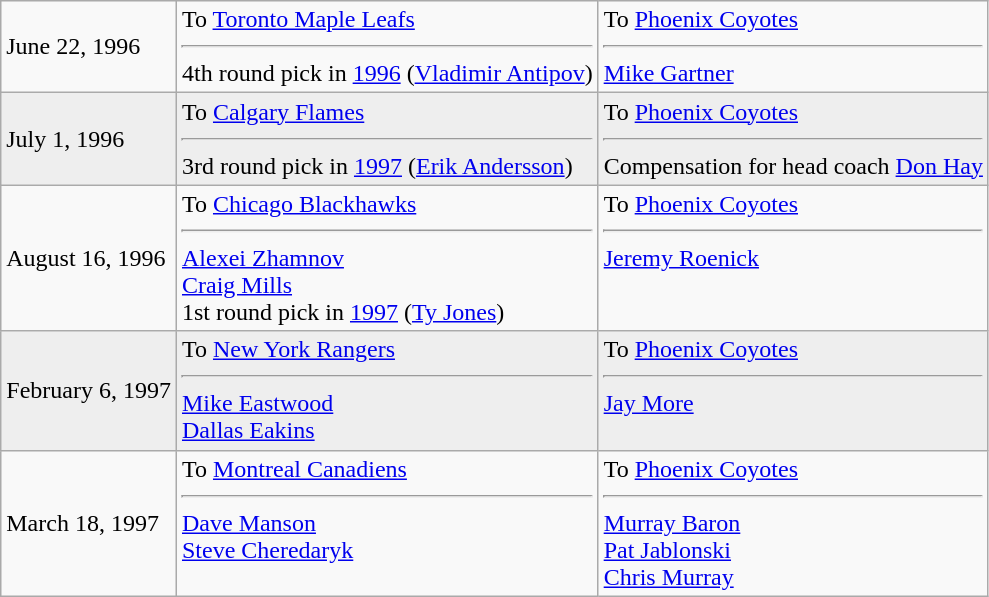<table class="wikitable">
<tr>
<td>June 22, 1996</td>
<td valign="top">To <a href='#'>Toronto Maple Leafs</a><hr>4th round pick in <a href='#'>1996</a> (<a href='#'>Vladimir Antipov</a>)</td>
<td valign="top">To <a href='#'>Phoenix Coyotes</a><hr><a href='#'>Mike Gartner</a></td>
</tr>
<tr style="background:#eee;">
<td>July 1, 1996</td>
<td valign="top">To <a href='#'>Calgary Flames</a><hr>3rd round pick in <a href='#'>1997</a> (<a href='#'>Erik Andersson</a>)</td>
<td valign="top">To <a href='#'>Phoenix Coyotes</a><hr>Compensation for head coach <a href='#'>Don Hay</a></td>
</tr>
<tr>
<td>August 16, 1996</td>
<td valign="top">To <a href='#'>Chicago Blackhawks</a><hr><a href='#'>Alexei Zhamnov</a> <br> <a href='#'>Craig Mills</a> <br> 1st round pick in <a href='#'>1997</a> (<a href='#'>Ty Jones</a>)</td>
<td valign="top">To <a href='#'>Phoenix Coyotes</a><hr><a href='#'>Jeremy Roenick</a></td>
</tr>
<tr style="background:#eee;">
<td>February 6, 1997</td>
<td valign="top">To <a href='#'>New York Rangers</a><hr><a href='#'>Mike Eastwood</a> <br> <a href='#'>Dallas Eakins</a></td>
<td valign="top">To <a href='#'>Phoenix Coyotes</a><hr><a href='#'>Jay More</a></td>
</tr>
<tr>
<td>March 18, 1997</td>
<td valign="top">To <a href='#'>Montreal Canadiens</a><hr><a href='#'>Dave Manson</a> <br> <a href='#'>Steve Cheredaryk</a></td>
<td valign="top">To <a href='#'>Phoenix Coyotes</a><hr><a href='#'>Murray Baron</a> <br> <a href='#'>Pat Jablonski</a> <br> <a href='#'>Chris Murray</a></td>
</tr>
</table>
